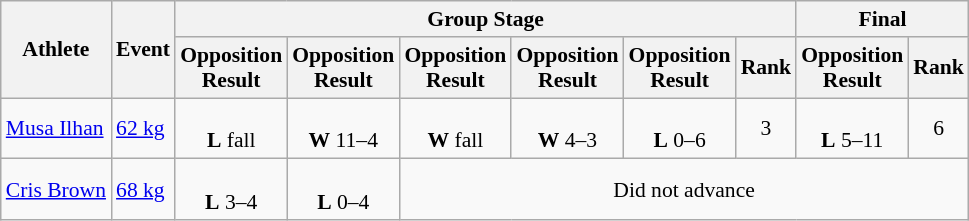<table class=wikitable style="font-size:90%">
<tr>
<th rowspan="2">Athlete</th>
<th rowspan="2">Event</th>
<th colspan="6">Group Stage</th>
<th colspan=2>Final</th>
</tr>
<tr>
<th>Opposition<br>Result</th>
<th>Opposition<br>Result</th>
<th>Opposition<br>Result</th>
<th>Opposition<br>Result</th>
<th>Opposition<br>Result</th>
<th>Rank</th>
<th>Opposition<br>Result</th>
<th>Rank</th>
</tr>
<tr align=center>
<td align=left><a href='#'>Musa Ilhan</a></td>
<td align=left><a href='#'>62 kg</a></td>
<td><br><strong>L</strong> fall</td>
<td><br><strong>W</strong> 11–4</td>
<td><br><strong>W</strong> fall</td>
<td><br><strong>W</strong> 4–3</td>
<td><br><strong>L</strong> 0–6</td>
<td>3</td>
<td><br><strong>L</strong> 5–11</td>
<td>6</td>
</tr>
<tr align=center>
<td align=left><a href='#'>Cris Brown</a></td>
<td align=left><a href='#'>68 kg</a></td>
<td><br><strong>L</strong> 3–4</td>
<td><br><strong>L</strong> 0–4</td>
<td colspan=6>Did not advance</td>
</tr>
</table>
